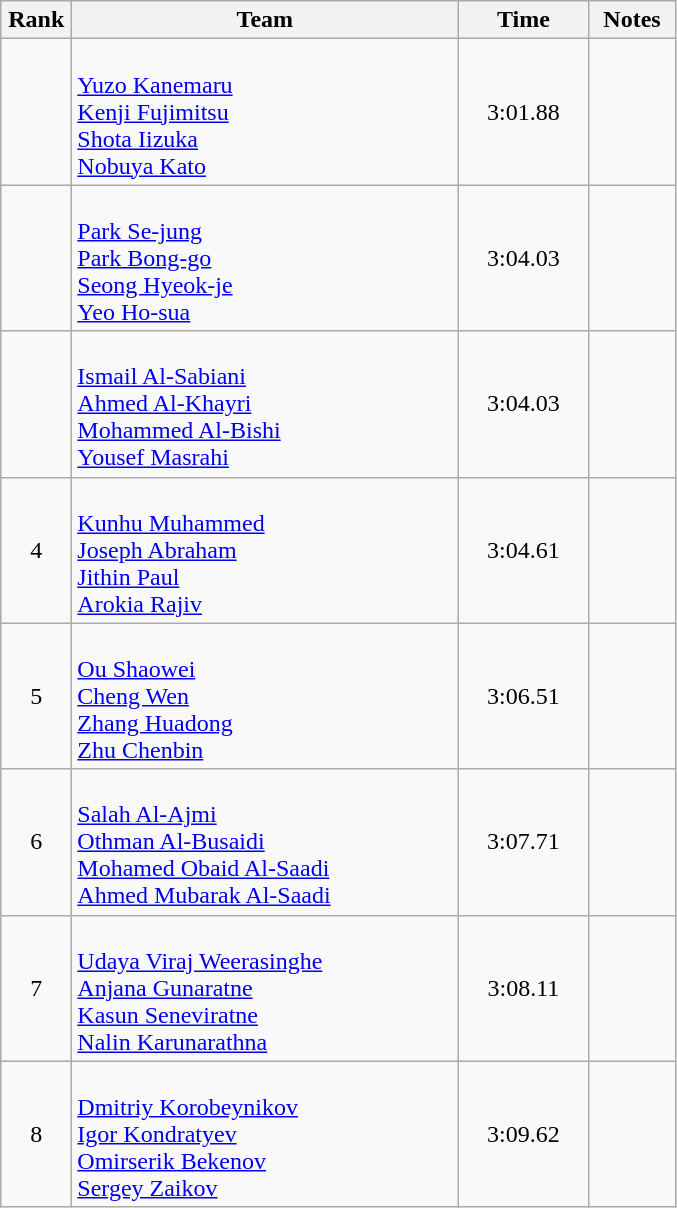<table class="wikitable" style="text-align:center">
<tr>
<th width=40>Rank</th>
<th width=250>Team</th>
<th width=80>Time</th>
<th width=50>Notes</th>
</tr>
<tr>
<td></td>
<td align=left><br><a href='#'>Yuzo Kanemaru</a><br><a href='#'>Kenji Fujimitsu</a><br><a href='#'>Shota Iizuka</a><br><a href='#'>Nobuya Kato</a></td>
<td>3:01.88</td>
<td></td>
</tr>
<tr>
<td></td>
<td align=left><br><a href='#'>Park Se-jung</a><br><a href='#'>Park Bong-go</a><br><a href='#'>Seong Hyeok-je</a><br><a href='#'>Yeo Ho-sua</a></td>
<td>3:04.03</td>
<td></td>
</tr>
<tr>
<td></td>
<td align=left><br><a href='#'>Ismail Al-Sabiani</a><br><a href='#'>Ahmed Al-Khayri</a><br><a href='#'>Mohammed Al-Bishi</a><br><a href='#'>Yousef Masrahi</a></td>
<td>3:04.03</td>
<td></td>
</tr>
<tr>
<td>4</td>
<td align=left><br><a href='#'>Kunhu Muhammed</a><br><a href='#'>Joseph Abraham</a><br><a href='#'>Jithin Paul</a><br><a href='#'>Arokia Rajiv</a></td>
<td>3:04.61</td>
<td></td>
</tr>
<tr>
<td>5</td>
<td align=left><br><a href='#'>Ou Shaowei</a><br><a href='#'>Cheng Wen</a><br><a href='#'>Zhang Huadong</a><br><a href='#'>Zhu Chenbin</a></td>
<td>3:06.51</td>
<td></td>
</tr>
<tr>
<td>6</td>
<td align=left><br><a href='#'>Salah Al-Ajmi</a><br><a href='#'>Othman Al-Busaidi</a><br><a href='#'>Mohamed Obaid Al-Saadi</a><br><a href='#'>Ahmed Mubarak Al-Saadi</a></td>
<td>3:07.71</td>
<td></td>
</tr>
<tr>
<td>7</td>
<td align=left><br><a href='#'>Udaya Viraj Weerasinghe</a><br><a href='#'>Anjana Gunaratne</a><br><a href='#'>Kasun Seneviratne</a><br><a href='#'>Nalin Karunarathna</a></td>
<td>3:08.11</td>
<td></td>
</tr>
<tr>
<td>8</td>
<td align=left><br><a href='#'>Dmitriy Korobeynikov</a><br><a href='#'>Igor Kondratyev</a><br><a href='#'>Omirserik Bekenov</a><br><a href='#'>Sergey Zaikov</a></td>
<td>3:09.62</td>
<td></td>
</tr>
</table>
